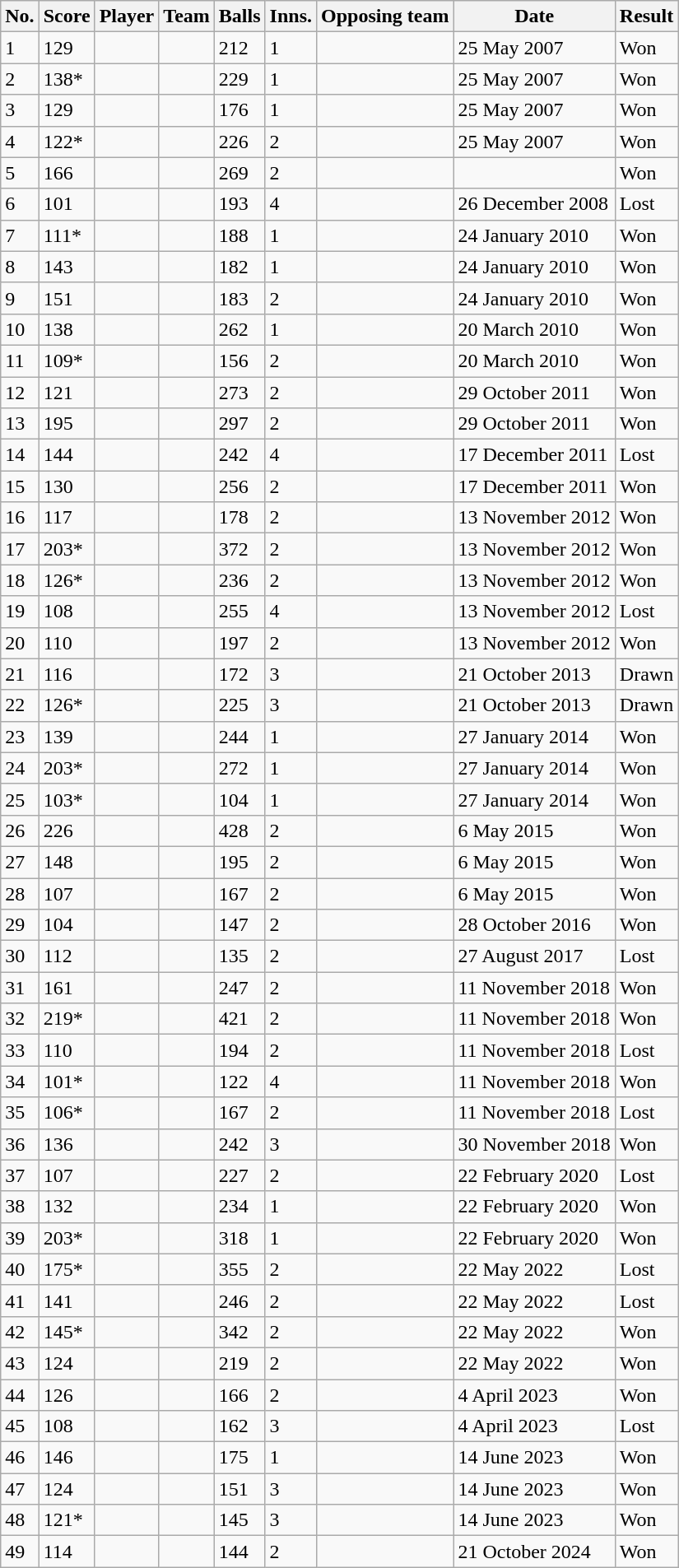<table class="wikitable plainrowheaders sortable" style="font-size:100%;">
<tr>
<th scope="col">No.</th>
<th scope="col">Score</th>
<th scope="col">Player</th>
<th scope="col">Team</th>
<th scope="col">Balls</th>
<th scope="col">Inns.</th>
<th scope="col">Opposing team</th>
<th scope="col">Date</th>
<th scope="col">Result</th>
</tr>
<tr>
<td>1</td>
<td>129</td>
<td></td>
<td></td>
<td>212</td>
<td>1</td>
<td></td>
<td>25 May 2007</td>
<td>Won</td>
</tr>
<tr>
<td>2</td>
<td>138*</td>
<td></td>
<td></td>
<td>229</td>
<td>1</td>
<td></td>
<td>25 May 2007</td>
<td>Won</td>
</tr>
<tr>
<td>3</td>
<td>129</td>
<td> </td>
<td></td>
<td>176</td>
<td>1</td>
<td></td>
<td>25 May 2007</td>
<td>Won</td>
</tr>
<tr>
<td>4</td>
<td>122*</td>
<td> </td>
<td></td>
<td>226</td>
<td>2</td>
<td></td>
<td>25 May 2007</td>
<td>Won</td>
</tr>
<tr>
<td>5</td>
<td>166</td>
<td> </td>
<td></td>
<td>269</td>
<td>2</td>
<td></td>
<td></td>
<td>Won</td>
</tr>
<tr>
<td>6</td>
<td>101</td>
<td></td>
<td></td>
<td>193</td>
<td>4</td>
<td></td>
<td>26 December 2008</td>
<td>Lost</td>
</tr>
<tr>
<td>7</td>
<td>111*</td>
<td> </td>
<td></td>
<td>188</td>
<td>1</td>
<td></td>
<td>24 January 2010</td>
<td>Won</td>
</tr>
<tr>
<td>8</td>
<td>143</td>
<td> </td>
<td></td>
<td>182</td>
<td>1</td>
<td></td>
<td>24 January 2010</td>
<td>Won</td>
</tr>
<tr>
<td>9</td>
<td>151</td>
<td> </td>
<td></td>
<td>183</td>
<td>2</td>
<td></td>
<td>24 January 2010</td>
<td>Won</td>
</tr>
<tr>
<td>10</td>
<td>138</td>
<td></td>
<td></td>
<td>262</td>
<td>1</td>
<td></td>
<td>20 March 2010</td>
<td>Won</td>
</tr>
<tr>
<td>11</td>
<td>109*</td>
<td></td>
<td></td>
<td>156</td>
<td>2</td>
<td></td>
<td>20 March 2010</td>
<td>Won</td>
</tr>
<tr>
<td>12</td>
<td>121</td>
<td></td>
<td></td>
<td>273</td>
<td>2</td>
<td></td>
<td>29 October 2011</td>
<td>Won</td>
</tr>
<tr>
<td>13</td>
<td>195</td>
<td></td>
<td></td>
<td>297</td>
<td>2</td>
<td></td>
<td>29 October 2011</td>
<td>Won</td>
</tr>
<tr>
<td>14</td>
<td>144</td>
<td></td>
<td></td>
<td>242</td>
<td>4</td>
<td></td>
<td>17 December 2011</td>
<td>Lost</td>
</tr>
<tr>
<td>15</td>
<td>130</td>
<td></td>
<td></td>
<td>256</td>
<td>2</td>
<td></td>
<td>17 December 2011</td>
<td>Won</td>
</tr>
<tr>
<td>16</td>
<td>117</td>
<td> </td>
<td></td>
<td>178</td>
<td>2</td>
<td></td>
<td>13 November 2012</td>
<td>Won</td>
</tr>
<tr>
<td>17</td>
<td>203*</td>
<td></td>
<td></td>
<td>372</td>
<td>2</td>
<td></td>
<td>13 November 2012</td>
<td>Won</td>
</tr>
<tr>
<td>18</td>
<td>126*</td>
<td></td>
<td></td>
<td>236</td>
<td>2</td>
<td></td>
<td>13 November 2012</td>
<td>Won</td>
</tr>
<tr>
<td>19</td>
<td>108</td>
<td></td>
<td></td>
<td>255</td>
<td>4</td>
<td></td>
<td>13 November 2012</td>
<td>Lost</td>
</tr>
<tr>
<td>20</td>
<td>110</td>
<td> </td>
<td></td>
<td>197</td>
<td>2</td>
<td></td>
<td>13 November 2012</td>
<td>Won</td>
</tr>
<tr>
<td>21</td>
<td>116</td>
<td></td>
<td></td>
<td>172</td>
<td>3</td>
<td></td>
<td>21 October 2013</td>
<td>Drawn</td>
</tr>
<tr>
<td>22</td>
<td>126*</td>
<td> </td>
<td></td>
<td>225</td>
<td>3</td>
<td></td>
<td>21 October 2013</td>
<td>Drawn</td>
</tr>
<tr>
<td>23</td>
<td>139</td>
<td></td>
<td></td>
<td>244</td>
<td>1</td>
<td></td>
<td>27 January 2014</td>
<td>Won</td>
</tr>
<tr>
<td>24</td>
<td>203*</td>
<td> </td>
<td></td>
<td>272</td>
<td>1</td>
<td></td>
<td>27 January 2014</td>
<td>Won</td>
</tr>
<tr>
<td>25</td>
<td>103*</td>
<td></td>
<td></td>
<td>104</td>
<td>1</td>
<td></td>
<td>27 January 2014</td>
<td>Won</td>
</tr>
<tr>
<td>26</td>
<td>226</td>
<td></td>
<td></td>
<td>428</td>
<td>2</td>
<td></td>
<td>6 May 2015</td>
<td>Won</td>
</tr>
<tr>
<td>27</td>
<td>148</td>
<td></td>
<td></td>
<td>195</td>
<td>2</td>
<td></td>
<td>6 May 2015</td>
<td>Won</td>
</tr>
<tr>
<td>28</td>
<td>107</td>
<td></td>
<td></td>
<td>167</td>
<td>2</td>
<td></td>
<td>6 May 2015</td>
<td>Won</td>
</tr>
<tr>
<td>29</td>
<td>104</td>
<td> </td>
<td></td>
<td>147</td>
<td>2</td>
<td></td>
<td>28 October 2016</td>
<td>Won</td>
</tr>
<tr>
<td>30</td>
<td>112</td>
<td></td>
<td></td>
<td>135</td>
<td>2</td>
<td></td>
<td>27 August 2017</td>
<td>Lost</td>
</tr>
<tr>
<td>31</td>
<td>161</td>
<td> </td>
<td></td>
<td>247</td>
<td>2</td>
<td></td>
<td>11 November 2018</td>
<td>Won</td>
</tr>
<tr>
<td>32</td>
<td>219*</td>
<td> </td>
<td></td>
<td>421</td>
<td>2</td>
<td></td>
<td>11 November 2018</td>
<td>Won</td>
</tr>
<tr>
<td>33</td>
<td>110</td>
<td> </td>
<td></td>
<td>194</td>
<td>2</td>
<td></td>
<td>11 November 2018</td>
<td>Lost</td>
</tr>
<tr>
<td>34</td>
<td>101*</td>
<td> </td>
<td></td>
<td>122</td>
<td>4</td>
<td></td>
<td>11 November 2018</td>
<td>Won</td>
</tr>
<tr>
<td>35</td>
<td>106*</td>
<td> </td>
<td></td>
<td>167</td>
<td>2</td>
<td></td>
<td>11 November 2018</td>
<td>Lost</td>
</tr>
<tr>
<td>36</td>
<td>136</td>
<td> </td>
<td></td>
<td>242</td>
<td>3</td>
<td></td>
<td>30 November 2018</td>
<td>Won</td>
</tr>
<tr>
<td>37</td>
<td>107</td>
<td></td>
<td></td>
<td>227</td>
<td>2</td>
<td></td>
<td>22 February 2020</td>
<td>Lost</td>
</tr>
<tr>
<td>38</td>
<td>132</td>
<td> </td>
<td></td>
<td>234</td>
<td>1</td>
<td></td>
<td>22 February 2020</td>
<td>Won</td>
</tr>
<tr>
<td>39</td>
<td>203*</td>
<td> </td>
<td></td>
<td>318</td>
<td>1</td>
<td></td>
<td>22 February 2020</td>
<td>Won</td>
</tr>
<tr>
<td>40</td>
<td>175*</td>
<td> </td>
<td></td>
<td>355</td>
<td>2</td>
<td></td>
<td>22 May 2022</td>
<td>Lost</td>
</tr>
<tr>
<td>41</td>
<td>141</td>
<td></td>
<td></td>
<td>246</td>
<td>2</td>
<td></td>
<td>22 May 2022</td>
<td>Lost</td>
</tr>
<tr>
<td>42</td>
<td>145*</td>
<td></td>
<td></td>
<td>342</td>
<td>2</td>
<td></td>
<td>22 May 2022</td>
<td>Won</td>
</tr>
<tr>
<td>43</td>
<td>124</td>
<td></td>
<td></td>
<td>219</td>
<td>2</td>
<td></td>
<td>22 May 2022</td>
<td>Won</td>
</tr>
<tr>
<td>44</td>
<td>126</td>
<td> </td>
<td></td>
<td>166</td>
<td>2</td>
<td></td>
<td>4 April 2023</td>
<td>Won</td>
</tr>
<tr>
<td>45</td>
<td>108</td>
<td></td>
<td></td>
<td>162</td>
<td>3</td>
<td></td>
<td>4 April 2023</td>
<td>Lost</td>
</tr>
<tr>
<td>46</td>
<td>146</td>
<td> </td>
<td></td>
<td>175</td>
<td>1</td>
<td></td>
<td>14 June 2023</td>
<td>Won</td>
</tr>
<tr>
<td>47</td>
<td>124</td>
<td></td>
<td></td>
<td>151</td>
<td>3</td>
<td></td>
<td>14 June 2023</td>
<td>Won</td>
</tr>
<tr>
<td>48</td>
<td>121*</td>
<td> </td>
<td></td>
<td>145</td>
<td>3</td>
<td></td>
<td>14 June 2023</td>
<td>Won</td>
</tr>
<tr>
<td>49</td>
<td>114</td>
<td></td>
<td></td>
<td>144</td>
<td>2</td>
<td></td>
<td>21 October 2024</td>
<td>Won</td>
</tr>
</table>
